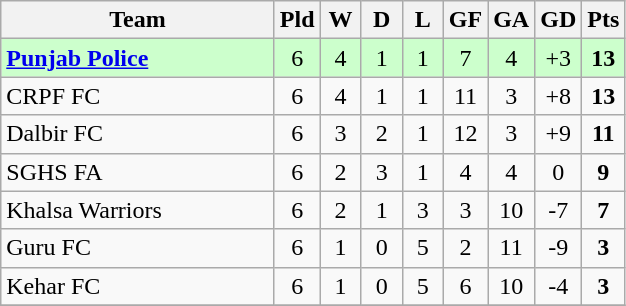<table class="wikitable" style="text-align: center;">
<tr>
<th width="175">Team</th>
<th width="20">Pld</th>
<th width="20">W</th>
<th width="20">D</th>
<th width="20">L</th>
<th width="20">GF</th>
<th width="20">GA</th>
<th width="20">GD</th>
<th width="20">Pts</th>
</tr>
<tr bgcolor=#ccffcc>
<td align=left><strong><a href='#'>Punjab Police</a></strong></td>
<td>6</td>
<td>4</td>
<td>1</td>
<td>1</td>
<td>7</td>
<td>4</td>
<td>+3</td>
<td><strong>13</strong></td>
</tr>
<tr>
<td align=left>CRPF FC</td>
<td>6</td>
<td>4</td>
<td>1</td>
<td>1</td>
<td>11</td>
<td>3</td>
<td>+8</td>
<td><strong>13</strong></td>
</tr>
<tr>
<td align="left">Dalbir FC</td>
<td>6</td>
<td>3</td>
<td>2</td>
<td>1</td>
<td>12</td>
<td>3</td>
<td>+9</td>
<td><strong>11</strong></td>
</tr>
<tr>
<td align="left">SGHS FA</td>
<td>6</td>
<td>2</td>
<td>3</td>
<td>1</td>
<td>4</td>
<td>4</td>
<td>0</td>
<td><strong>9</strong></td>
</tr>
<tr>
<td align=left>Khalsa Warriors</td>
<td>6</td>
<td>2</td>
<td>1</td>
<td>3</td>
<td>3</td>
<td>10</td>
<td>-7</td>
<td><strong>7</strong></td>
</tr>
<tr>
<td align=left>Guru FC</td>
<td>6</td>
<td>1</td>
<td>0</td>
<td>5</td>
<td>2</td>
<td>11</td>
<td>-9</td>
<td><strong>3</strong></td>
</tr>
<tr>
<td align=left>Kehar FC</td>
<td>6</td>
<td>1</td>
<td>0</td>
<td>5</td>
<td>6</td>
<td>10</td>
<td>-4</td>
<td><strong>3</strong></td>
</tr>
<tr>
</tr>
</table>
